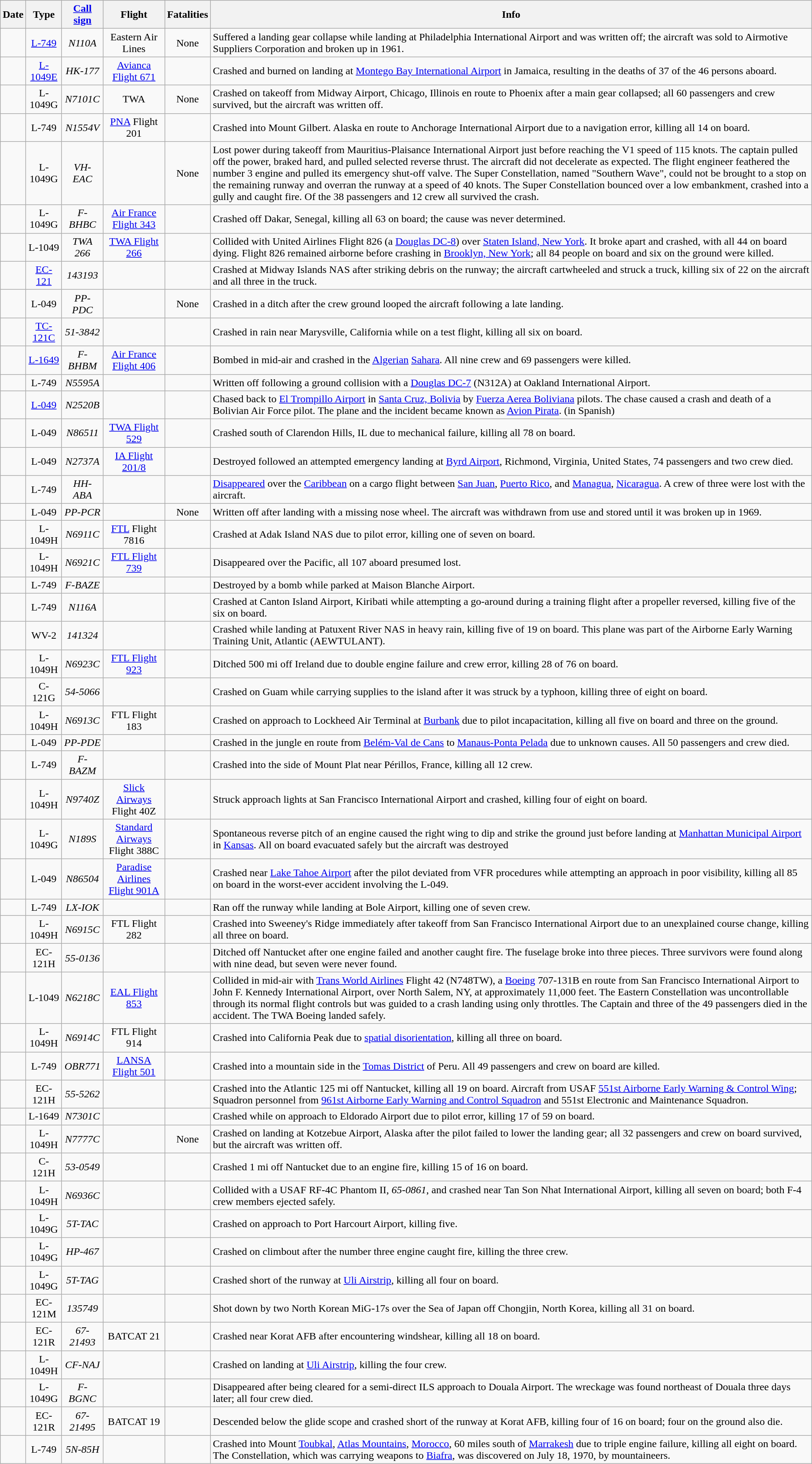<table class="wikitable sortable">
<tr>
<th>Date</th>
<th>Type</th>
<th><a href='#'>Call sign</a></th>
<th>Flight</th>
<th>Fatalities</th>
<th>Info</th>
</tr>
<tr>
<td></td>
<td style="text-align: center;"><a href='#'>L-749</a></td>
<td style="text-align: center;"><em>N110A</em></td>
<td style="text-align: center;">Eastern Air Lines</td>
<td style="text-align: center;">None</td>
<td>Suffered a landing gear collapse while landing at Philadelphia International Airport and was written off; the aircraft was sold to Airmotive Suppliers Corporation and broken up in 1961.</td>
</tr>
<tr>
<td></td>
<td style="text-align: center;"><a href='#'>L-1049E</a></td>
<td style="text-align: center;"><em>HK-177</em></td>
<td style="text-align: center;"><a href='#'>Avianca Flight 671</a></td>
<td style="text-align: center;"></td>
<td>Crashed and burned on landing at <a href='#'>Montego Bay International Airport</a> in Jamaica, resulting in the deaths of 37 of the 46 persons aboard.</td>
</tr>
<tr>
<td></td>
<td style="text-align: center;">L-1049G</td>
<td style="text-align: center;"><em>N7101C</em></td>
<td style="text-align: center;">TWA</td>
<td style="text-align: center;">None</td>
<td>Crashed on takeoff from Midway Airport, Chicago, Illinois en route to Phoenix after a main gear collapsed; all 60 passengers and crew survived, but the aircraft was written off.</td>
</tr>
<tr>
<td></td>
<td style="text-align: center;">L-749</td>
<td style="text-align: center;"><em>N1554V</em></td>
<td style="text-align: center;"><a href='#'>PNA</a> Flight 201</td>
<td style="text-align: center;"></td>
<td>Crashed into Mount Gilbert. Alaska en route to Anchorage International Airport due to a navigation error, killing all 14 on board.</td>
</tr>
<tr>
<td></td>
<td style="text-align: center;">L-1049G</td>
<td style="text-align: center;"><em>VH-EAC</em></td>
<td></td>
<td style="text-align: center;">None</td>
<td>Lost power during takeoff from Mauritius-Plaisance International Airport just before reaching the V1 speed of 115 knots. The captain pulled off the power, braked hard, and pulled selected reverse thrust. The aircraft did not decelerate as expected. The flight engineer feathered the number 3 engine and pulled its emergency shut-off valve. The Super Constellation, named "Southern Wave", could not be brought to a stop on the remaining runway and overran the runway at a speed of 40 knots. The Super Constellation bounced over a low embankment, crashed into a gully and caught fire. Of the 38 passengers and 12 crew all survived the crash.</td>
</tr>
<tr>
<td></td>
<td style="text-align: center;">L-1049G</td>
<td style="text-align: center;"><em>F-BHBC</em></td>
<td style="text-align: center;"><a href='#'>Air France Flight 343</a></td>
<td style="text-align: center;"></td>
<td>Crashed off Dakar, Senegal, killing all 63 on board; the cause was never determined.</td>
</tr>
<tr>
<td></td>
<td style="text-align: center;">L-1049</td>
<td style="text-align: center;"><em>TWA 266</em></td>
<td style="text-align: center;"><a href='#'>TWA Flight 266</a></td>
<td style="text-align: center;"></td>
<td>Collided with United Airlines Flight 826 (a <a href='#'>Douglas DC-8</a>) over <a href='#'>Staten Island, New York</a>. It broke apart and crashed, with all 44 on board dying.  Flight 826 remained airborne before crashing in <a href='#'>Brooklyn, New York</a>; all 84 people on board and six on the ground were killed.</td>
</tr>
<tr>
<td></td>
<td style="text-align: center;"><a href='#'>EC-121</a></td>
<td style="text-align: center;"><em>143193</em></td>
<td></td>
<td style="text-align: center;"></td>
<td>Crashed at Midway Islands NAS after striking debris on the runway; the aircraft cartwheeled and struck a truck, killing six of 22 on the aircraft and all three in the truck.</td>
</tr>
<tr>
<td></td>
<td style="text-align: center;">L-049</td>
<td style="text-align: center;"><em>PP-PDC</em></td>
<td></td>
<td style="text-align: center;">None</td>
<td>Crashed in a ditch after the crew ground looped the aircraft following a late landing.</td>
</tr>
<tr>
<td></td>
<td style="text-align: center;"><a href='#'>TC-121C</a></td>
<td style="text-align: center;"><em>51-3842</em></td>
<td></td>
<td style="text-align: center;"></td>
<td>Crashed in rain near Marysville, California while on a test flight, killing all six on board.</td>
</tr>
<tr>
<td></td>
<td style="text-align: center;"><a href='#'>L-1649</a></td>
<td style="text-align: center;"><em>F-BHBM</em></td>
<td style="text-align: center;"><a href='#'>Air France Flight 406</a></td>
<td style="text-align: center;"></td>
<td>Bombed in mid-air and crashed in the <a href='#'>Algerian</a> <a href='#'>Sahara</a>. All nine crew and 69 passengers were killed.</td>
</tr>
<tr>
<td></td>
<td style="text-align: center;">L-749</td>
<td style="text-align: center;"><em>N5595A</em></td>
<td></td>
<td></td>
<td>Written off following a ground collision with a <a href='#'>Douglas DC-7</a> (N312A) at Oakland International Airport.</td>
</tr>
<tr>
<td></td>
<td style="text-align: center;"><a href='#'>L-049</a></td>
<td style="text-align: center;"><em>N2520B</em></td>
<td></td>
<td style="text-align: center;"></td>
<td>Chased back to <a href='#'>El Trompillo Airport</a> in <a href='#'>Santa Cruz, Bolivia</a> by <a href='#'>Fuerza Aerea Boliviana</a> pilots. The chase caused a crash and death of a Bolivian Air Force pilot. The plane and the incident became known as <a href='#'>Avion Pirata</a>. (in Spanish)</td>
</tr>
<tr>
<td></td>
<td style="text-align: center;">L-049</td>
<td style="text-align: center;"><em>N86511</em></td>
<td style="text-align: center;"><a href='#'>TWA Flight 529</a></td>
<td style="text-align: center;"></td>
<td>Crashed south of Clarendon Hills, IL due to mechanical failure, killing all 78 on board.</td>
</tr>
<tr>
<td></td>
<td style="text-align: center;">L-049</td>
<td style="text-align: center;"><em>N2737A</em></td>
<td style="text-align: center;"><a href='#'>IA Flight 201/8</a></td>
<td style="text-align: center;"></td>
<td>Destroyed followed an attempted emergency landing at <a href='#'>Byrd Airport</a>, Richmond, Virginia, United States, 74 passengers and two crew died.</td>
</tr>
<tr>
<td></td>
<td style="text-align: center;">L-749</td>
<td style="text-align: center;"><em>HH-ABA</em></td>
<td></td>
<td style="text-align: center;"></td>
<td><a href='#'>Disappeared</a> over the <a href='#'>Caribbean</a> on a cargo flight between <a href='#'>San Juan</a>, <a href='#'>Puerto Rico</a>, and <a href='#'>Managua</a>, <a href='#'>Nicaragua</a>. A crew of three were lost with the aircraft.</td>
</tr>
<tr>
<td></td>
<td style="text-align: center;">L-049</td>
<td style="text-align: center;"><em>PP-PCR</em></td>
<td></td>
<td style="text-align: center;">None</td>
<td>Written off after landing with a missing nose wheel. The aircraft was withdrawn from use and stored until it was broken up in 1969.</td>
</tr>
<tr>
<td></td>
<td style="text-align: center;">L-1049H</td>
<td style="text-align: center;"><em>N6911C</em></td>
<td style="text-align: center;"><a href='#'>FTL</a> Flight 7816</td>
<td style="text-align: center;"></td>
<td>Crashed at Adak Island NAS due to pilot error, killing one of seven on board.</td>
</tr>
<tr>
<td></td>
<td style="text-align: center;">L-1049H</td>
<td style="text-align: center;"><em>N6921C</em></td>
<td style="text-align: center;"><a href='#'>FTL Flight 739</a></td>
<td style="text-align: center;"></td>
<td>Disappeared over the Pacific, all 107 aboard presumed lost.</td>
</tr>
<tr>
<td></td>
<td style="text-align: center;">L-749</td>
<td style="text-align: center;"><em>F-BAZE</em></td>
<td></td>
<td></td>
<td>Destroyed by a bomb while parked at Maison Blanche Airport.</td>
</tr>
<tr>
<td></td>
<td style="text-align: center;">L-749</td>
<td style="text-align: center;"><em>N116A</em></td>
<td></td>
<td style="text-align: center;"></td>
<td>Crashed at Canton Island Airport, Kiribati while attempting a go-around during a training flight after a propeller reversed, killing five of the six on board.</td>
</tr>
<tr>
<td></td>
<td style="text-align: center;">WV-2</td>
<td style="text-align: center;"><em>141324</em></td>
<td></td>
<td style="text-align: center;"></td>
<td>Crashed while landing at Patuxent River NAS in heavy rain, killing five of 19 on board. This plane was part of the Airborne Early Warning Training Unit, Atlantic (AEWTULANT).</td>
</tr>
<tr>
<td></td>
<td style="text-align: center;">L-1049H</td>
<td style="text-align: center;"><em>N6923C</em></td>
<td style="text-align: center;"><a href='#'>FTL Flight 923</a></td>
<td style="text-align: center;"></td>
<td>Ditched 500 mi off Ireland due to double engine failure and crew error, killing 28 of 76 on board.</td>
</tr>
<tr>
<td></td>
<td style="text-align: center;">C-121G</td>
<td style="text-align: center;"><em>54-5066</em></td>
<td></td>
<td style="text-align: center;"></td>
<td>Crashed on Guam while carrying supplies to the island after it was struck by a typhoon, killing three of eight on board.</td>
</tr>
<tr>
<td></td>
<td style="text-align: center;">L-1049H</td>
<td style="text-align: center;"><em>N6913C</em></td>
<td style="text-align: center;">FTL Flight 183</td>
<td style="text-align: center;"></td>
<td>Crashed on approach to Lockheed Air Terminal at <a href='#'>Burbank</a> due to pilot incapacitation, killing all five on board and three on the ground.</td>
</tr>
<tr>
<td></td>
<td style="text-align: center;">L-049</td>
<td style="text-align: center;"><em>PP-PDE</em></td>
<td></td>
<td style="text-align: center;"></td>
<td>Crashed in the jungle en route from <a href='#'>Belém-Val de Cans</a> to <a href='#'>Manaus-Ponta Pelada</a> due to unknown causes. All 50 passengers and crew died.</td>
</tr>
<tr>
<td></td>
<td style="text-align: center;">L-749</td>
<td style="text-align: center;"><em>F-BAZM</em></td>
<td></td>
<td style="text-align: center;"></td>
<td>Crashed into the side of Mount Plat near Périllos, France, killing all 12 crew.</td>
</tr>
<tr>
<td></td>
<td style="text-align: center;">L-1049H</td>
<td style="text-align: center;"><em>N9740Z</em></td>
<td style="text-align: center;"><a href='#'>Slick Airways</a> Flight 40Z</td>
<td style="text-align: center;"></td>
<td>Struck approach lights at San Francisco International Airport and crashed, killing four of eight on board.</td>
</tr>
<tr>
<td></td>
<td style="text-align: center;">L-1049G</td>
<td style="text-align: center;"><em>N189S</em></td>
<td style="text-align: center;"><a href='#'>Standard Airways</a> Flight 388C</td>
<td style="text-align: center;"></td>
<td>Spontaneous reverse pitch of an engine caused the right wing to dip and strike the ground just before landing at <a href='#'>Manhattan Municipal Airport</a> in <a href='#'>Kansas</a>. All on board evacuated safely but the aircraft was destroyed</td>
</tr>
<tr>
<td></td>
<td style="text-align: center;">L-049</td>
<td style="text-align: center;"><em>N86504</em></td>
<td style="text-align: center;"><a href='#'>Paradise Airlines Flight 901A</a></td>
<td style="text-align: center;"></td>
<td>Crashed near <a href='#'>Lake Tahoe Airport</a> after the pilot deviated from VFR procedures while attempting an approach in poor visibility, killing all 85 on board in the worst-ever accident involving the L-049.</td>
</tr>
<tr>
<td></td>
<td style="text-align: center;">L-749</td>
<td style="text-align: center;"><em>LX-IOK</em></td>
<td></td>
<td style="text-align: center;"></td>
<td>Ran off the runway while landing at Bole Airport, killing one of seven crew.</td>
</tr>
<tr>
<td></td>
<td style="text-align: center;">L-1049H</td>
<td style="text-align: center;"><em>N6915C</em></td>
<td style="text-align: center;">FTL Flight 282</td>
<td style="text-align: center;"></td>
<td>Crashed into Sweeney's Ridge immediately after takeoff from San Francisco International Airport due to an unexplained course change, killing all three on board.</td>
</tr>
<tr>
<td></td>
<td style="text-align: center;">EC-121H</td>
<td style="text-align: center;"><em>55-0136</em></td>
<td></td>
<td style="text-align: center;"></td>
<td>Ditched off Nantucket after one engine failed and another caught fire. The fuselage broke into three pieces. Three survivors were found along with nine dead, but seven were never found.</td>
</tr>
<tr>
<td></td>
<td style="text-align: center;">L-1049</td>
<td style="text-align: center;"><em>N6218C</em></td>
<td style="text-align: center;"><a href='#'>EAL Flight 853</a></td>
<td style="text-align: center;"></td>
<td>Collided in mid-air with <a href='#'>Trans World Airlines</a> Flight 42 (N748TW), a <a href='#'>Boeing</a> 707-131B en route from San Francisco International Airport to John F. Kennedy International Airport, over North Salem, NY, at approximately 11,000 feet. The Eastern Constellation was uncontrollable through its normal flight controls but was guided to a crash landing using only throttles. The Captain and three of the 49 passengers died in the accident. The TWA Boeing landed safely.</td>
</tr>
<tr>
<td></td>
<td style="text-align: center;">L-1049H</td>
<td style="text-align: center;"><em>N6914C</em></td>
<td style="text-align: center;">FTL Flight 914</td>
<td style="text-align: center;"></td>
<td>Crashed into California Peak due to <a href='#'>spatial disorientation</a>, killing all three on board.</td>
</tr>
<tr>
<td></td>
<td style="text-align: center;">L-749</td>
<td style="text-align: center;"><em>OBR771</em></td>
<td style="text-align: center;"><a href='#'>LANSA Flight 501</a></td>
<td style="text-align: center;"></td>
<td>Crashed into a mountain side in the <a href='#'>Tomas District</a> of Peru. All 49 passengers and crew on board are killed.</td>
</tr>
<tr>
<td></td>
<td style="text-align: center;">EC-121H</td>
<td style="text-align: center;"><em>55-5262</em></td>
<td></td>
<td style="text-align: center;"></td>
<td>Crashed into the Atlantic 125 mi off Nantucket, killing all 19 on board. Aircraft from USAF <a href='#'>551st Airborne Early Warning & Control Wing</a>; Squadron personnel from <a href='#'>961st Airborne Early Warning and Control Squadron</a> and 551st Electronic and Maintenance Squadron.</td>
</tr>
<tr>
<td></td>
<td style="text-align: center;">L-1649</td>
<td style="text-align: center;"><em>N7301C</em></td>
<td></td>
<td style="text-align: center;"></td>
<td>Crashed while on approach to Eldorado Airport due to pilot error, killing 17 of 59 on board.</td>
</tr>
<tr>
<td></td>
<td style="text-align: center;">L-1049H</td>
<td style="text-align: center;"><em>N7777C</em></td>
<td></td>
<td style="text-align: center;">None</td>
<td>Crashed on landing at Kotzebue Airport, Alaska after the pilot failed to lower the landing gear; all 32 passengers and crew on board survived, but the aircraft was written off.</td>
</tr>
<tr>
<td></td>
<td style="text-align: center;">C-121H</td>
<td style="text-align: center;"><em>53-0549</em></td>
<td></td>
<td style="text-align: center;"></td>
<td>Crashed 1 mi off Nantucket due to an engine fire, killing 15 of 16 on board.</td>
</tr>
<tr>
<td></td>
<td style="text-align: center;">L-1049H</td>
<td style="text-align: center;"><em>N6936C</em></td>
<td></td>
<td style="text-align: center;"></td>
<td>Collided with a USAF RF-4C Phantom II, <em>65-0861</em>, and crashed near Tan Son Nhat International Airport, killing all seven on board; both F-4 crew members ejected safely.</td>
</tr>
<tr>
<td></td>
<td style="text-align: center;">L-1049G</td>
<td style="text-align: center;"><em>5T-TAC</em></td>
<td></td>
<td style="text-align: center;"></td>
<td>Crashed on approach to Port Harcourt Airport, killing five.</td>
</tr>
<tr>
<td></td>
<td style="text-align: center;">L-1049G</td>
<td style="text-align: center;"><em>HP-467</em></td>
<td></td>
<td style="text-align: center;"></td>
<td>Crashed on climbout after the number three engine caught fire, killing the three crew.</td>
</tr>
<tr>
<td></td>
<td style="text-align: center;">L-1049G</td>
<td style="text-align: center;"><em>5T-TAG</em></td>
<td></td>
<td style="text-align: center;"></td>
<td>Crashed short of the runway at <a href='#'>Uli Airstrip</a>, killing all four on board.</td>
</tr>
<tr>
<td></td>
<td style="text-align: center;">EC-121M</td>
<td style="text-align: center;"><em>135749</em></td>
<td></td>
<td style="text-align: center;"></td>
<td>Shot down by two North Korean MiG-17s over the Sea of Japan off Chongjin, North Korea, killing all 31 on board.</td>
</tr>
<tr>
<td></td>
<td style="text-align: center;">EC-121R</td>
<td style="text-align: center;"><em>67-21493</em></td>
<td style="text-align: center;">BATCAT 21</td>
<td style="text-align: center;"></td>
<td>Crashed near Korat AFB after encountering windshear, killing all 18 on board.</td>
</tr>
<tr>
<td></td>
<td style="text-align: center;">L-1049H</td>
<td style="text-align: center;"><em>CF-NAJ</em></td>
<td></td>
<td style="text-align: center;"></td>
<td>Crashed on landing at <a href='#'>Uli Airstrip</a>, killing the four crew.</td>
</tr>
<tr>
<td></td>
<td style="text-align: center;">L-1049G</td>
<td style="text-align: center;"><em>F-BGNC</em></td>
<td></td>
<td style="text-align: center;"></td>
<td>Disappeared after being cleared for a semi-direct ILS approach to Douala Airport. The wreckage was found  northeast of Douala three days later; all four crew died.</td>
</tr>
<tr>
<td></td>
<td style="text-align: center;">EC-121R</td>
<td style="text-align: center;"><em>67-21495</em></td>
<td style="text-align: center;">BATCAT 19</td>
<td style="text-align: center;"></td>
<td>Descended below the glide scope and crashed short of the runway at Korat AFB, killing four of 16 on board; four on the ground also die.</td>
</tr>
<tr>
<td></td>
<td style="text-align: center;">L-749</td>
<td style="text-align: center;"><em>5N-85H</em></td>
<td></td>
<td style="text-align: center;"></td>
<td>Crashed into Mount <a href='#'>Toubkal</a>, <a href='#'>Atlas Mountains</a>, <a href='#'>Morocco</a>, 60 miles south of <a href='#'>Marrakesh</a> due to triple engine failure, killing all eight on board. The Constellation, which was carrying weapons to <a href='#'>Biafra</a>, was discovered on July 18, 1970, by mountaineers.</td>
</tr>
</table>
